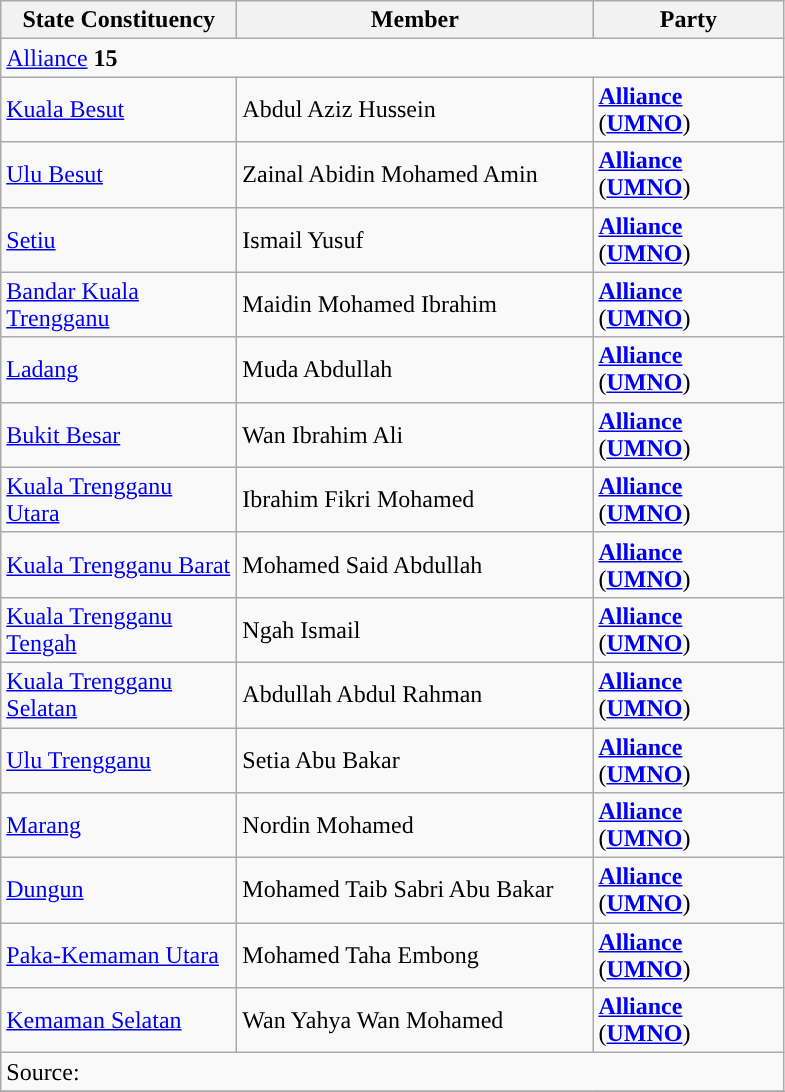<table class="wikitable sortable">
<tr>
<th style="width:150px;">State Constituency</th>
<th style="width:230px;">Member</th>
<th style="width:120px;">Party</th>
</tr>
<tr>
<td colspan="3"><a href='#'>Alliance</a> <strong>15</strong></td>
</tr>
<tr>
<td><a href='#'>Kuala Besut</a></td>
<td>Abdul Aziz Hussein</td>
<td><strong><a href='#'>Alliance</a></strong> (<strong><a href='#'>UMNO</a></strong>)</td>
</tr>
<tr>
<td><a href='#'>Ulu Besut</a></td>
<td>Zainal Abidin Mohamed Amin</td>
<td><strong><a href='#'>Alliance</a></strong> (<strong><a href='#'>UMNO</a></strong>)</td>
</tr>
<tr>
<td><a href='#'>Setiu</a></td>
<td>Ismail Yusuf</td>
<td><strong><a href='#'>Alliance</a></strong> (<strong><a href='#'>UMNO</a></strong>)</td>
</tr>
<tr>
<td><a href='#'>Bandar Kuala Trengganu</a></td>
<td>Maidin Mohamed Ibrahim</td>
<td><strong><a href='#'>Alliance</a></strong> (<strong><a href='#'>UMNO</a></strong>)</td>
</tr>
<tr>
<td><a href='#'>Ladang</a></td>
<td>Muda Abdullah</td>
<td><strong><a href='#'>Alliance</a></strong> (<strong><a href='#'>UMNO</a></strong>)</td>
</tr>
<tr>
<td><a href='#'>Bukit Besar</a></td>
<td>Wan Ibrahim Ali</td>
<td><strong><a href='#'>Alliance</a></strong> (<strong><a href='#'>UMNO</a></strong>)</td>
</tr>
<tr>
<td><a href='#'>Kuala Trengganu Utara</a></td>
<td>Ibrahim Fikri Mohamed</td>
<td><strong><a href='#'>Alliance</a></strong> (<strong><a href='#'>UMNO</a></strong>)</td>
</tr>
<tr>
<td><a href='#'>Kuala Trengganu Barat</a></td>
<td>Mohamed Said Abdullah</td>
<td><strong><a href='#'>Alliance</a></strong> (<strong><a href='#'>UMNO</a></strong>)</td>
</tr>
<tr>
<td><a href='#'>Kuala Trengganu Tengah</a></td>
<td>Ngah Ismail</td>
<td><strong><a href='#'>Alliance</a></strong> (<strong><a href='#'>UMNO</a></strong>)</td>
</tr>
<tr>
<td><a href='#'>Kuala Trengganu Selatan</a></td>
<td>Abdullah Abdul Rahman</td>
<td><strong><a href='#'>Alliance</a></strong> (<strong><a href='#'>UMNO</a></strong>)</td>
</tr>
<tr>
<td><a href='#'>Ulu Trengganu</a></td>
<td>Setia Abu Bakar</td>
<td><strong><a href='#'>Alliance</a></strong> (<strong><a href='#'>UMNO</a></strong>)</td>
</tr>
<tr>
<td><a href='#'>Marang</a></td>
<td>Nordin Mohamed</td>
<td><strong><a href='#'>Alliance</a></strong> (<strong><a href='#'>UMNO</a></strong>)</td>
</tr>
<tr>
<td><a href='#'>Dungun</a></td>
<td>Mohamed Taib Sabri Abu Bakar</td>
<td><strong><a href='#'>Alliance</a></strong> (<strong><a href='#'>UMNO</a></strong>)</td>
</tr>
<tr>
<td><a href='#'>Paka-Kemaman Utara</a></td>
<td>Mohamed Taha Embong</td>
<td><strong><a href='#'>Alliance</a></strong> (<strong><a href='#'>UMNO</a></strong>)</td>
</tr>
<tr>
<td><a href='#'>Kemaman Selatan</a></td>
<td>Wan Yahya Wan Mohamed</td>
<td><strong><a href='#'>Alliance</a></strong> (<strong><a href='#'>UMNO</a></strong>)</td>
</tr>
<tr>
<td colspan="3">Source:</td>
</tr>
<tr>
</tr>
</table>
